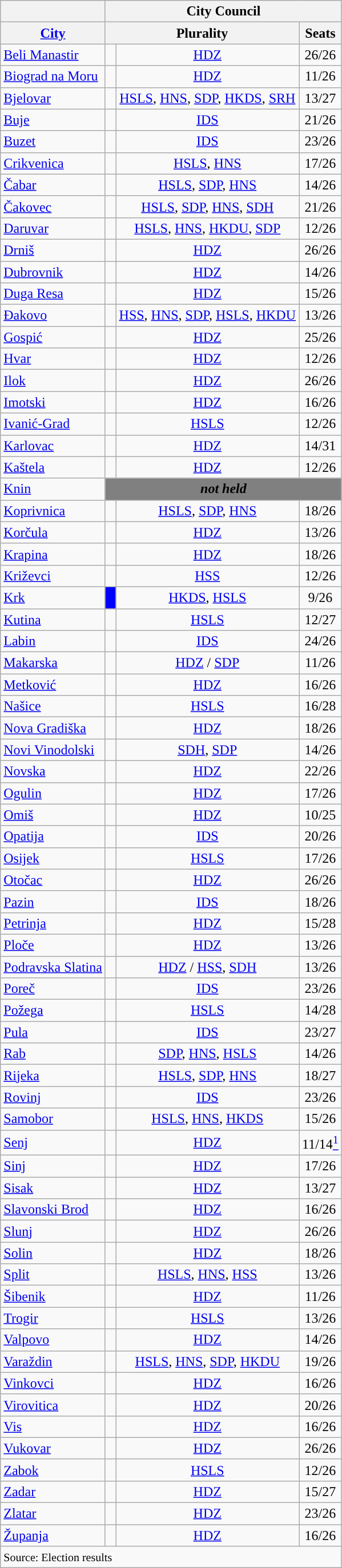<table class="wikitable sortable">
<tr>
<th></th>
<th class="unsortable" colspan=3>City Council</th>
</tr>
<tr>
<th><a href='#'>City</a></th>
<th colspan=2>Plurality</th>
<th>Seats</th>
</tr>
<tr>
<td><a href='#'>Beli Manastir</a></td>
<td width="5px" style="background-color:"></td>
<td align="center"><a href='#'>HDZ</a></td>
<td align="center">26/26</td>
</tr>
<tr>
<td><a href='#'>Biograd na Moru</a></td>
<td width="5px" style="background-color:"></td>
<td align="center"><a href='#'>HDZ</a></td>
<td align="center">11/26</td>
</tr>
<tr>
<td><a href='#'>Bjelovar</a></td>
<td width="5px" style="background-color:"></td>
<td align="center"><a href='#'>HSLS</a>, <a href='#'>HNS</a>, <a href='#'>SDP</a>, <a href='#'>HKDS</a>, <a href='#'>SRH</a></td>
<td align="center">13/27</td>
</tr>
<tr>
<td><a href='#'>Buje</a></td>
<td width="5px" style="background-color:"></td>
<td align="center"><a href='#'>IDS</a></td>
<td align="center">21/26</td>
</tr>
<tr>
<td><a href='#'>Buzet</a></td>
<td width="5px" style="background-color:"></td>
<td align="center"><a href='#'>IDS</a></td>
<td align="center">23/26</td>
</tr>
<tr>
<td><a href='#'>Crikvenica</a></td>
<td width="5px" style="background-color:"></td>
<td align="center"><a href='#'>HSLS</a>, <a href='#'>HNS</a></td>
<td align="center">17/26</td>
</tr>
<tr>
<td><a href='#'>Čabar</a></td>
<td width="5px" style="background-color:"></td>
<td align="center"><a href='#'>HSLS</a>, <a href='#'>SDP</a>, <a href='#'>HNS</a></td>
<td align="center">14/26</td>
</tr>
<tr>
<td><a href='#'>Čakovec</a></td>
<td width="5px" style="background-color:"></td>
<td align="center"><a href='#'>HSLS</a>, <a href='#'>SDP</a>, <a href='#'>HNS</a>, <a href='#'>SDH</a></td>
<td align="center">21/26</td>
</tr>
<tr>
<td><a href='#'>Daruvar</a></td>
<td width="5px" style="background-color:"></td>
<td align="center"><a href='#'>HSLS</a>, <a href='#'>HNS</a>, <a href='#'>HKDU</a>, <a href='#'>SDP</a></td>
<td align="center">12/26</td>
</tr>
<tr>
<td><a href='#'>Drniš</a></td>
<td width="5px" style="background-color:"></td>
<td align="center"><a href='#'>HDZ</a></td>
<td align="center">26/26</td>
</tr>
<tr>
<td><a href='#'>Dubrovnik</a></td>
<td width="5px" style="background-color:"></td>
<td align="center"><a href='#'>HDZ</a></td>
<td align="center">14/26</td>
</tr>
<tr>
<td><a href='#'>Duga Resa</a></td>
<td width="5px" style="background-color:"></td>
<td align="center"><a href='#'>HDZ</a></td>
<td align="center">15/26</td>
</tr>
<tr>
<td><a href='#'>Đakovo</a></td>
<td width="5px" style="background-color:"></td>
<td align="center"><a href='#'>HSS</a>, <a href='#'>HNS</a>, <a href='#'>SDP</a>, <a href='#'>HSLS</a>, <a href='#'>HKDU</a></td>
<td align="center">13/26</td>
</tr>
<tr>
<td><a href='#'>Gospić</a></td>
<td width="5px" style="background-color:"></td>
<td align="center"><a href='#'>HDZ</a></td>
<td align="center">25/26</td>
</tr>
<tr>
<td><a href='#'>Hvar</a></td>
<td width="5px" style="background-color:"></td>
<td align="center"><a href='#'>HDZ</a></td>
<td align="center">12/26</td>
</tr>
<tr>
<td><a href='#'>Ilok</a></td>
<td width="5px" style="background-color:"></td>
<td align="center"><a href='#'>HDZ</a></td>
<td align="center">26/26</td>
</tr>
<tr>
<td><a href='#'>Imotski</a></td>
<td width="5px" style="background-color:"></td>
<td align="center"><a href='#'>HDZ</a></td>
<td align="center">16/26</td>
</tr>
<tr>
<td><a href='#'>Ivanić-Grad</a></td>
<td width="5px" style="background-color:"></td>
<td align="center"><a href='#'>HSLS</a></td>
<td align="center">12/26</td>
</tr>
<tr>
<td><a href='#'>Karlovac</a></td>
<td width="5px" style="background-color:"></td>
<td align="center"><a href='#'>HDZ</a></td>
<td align="center">14/31</td>
</tr>
<tr>
<td><a href='#'>Kaštela</a></td>
<td width="5px" style="background-color:"></td>
<td align="center"><a href='#'>HDZ</a></td>
<td align="center">12/26</td>
</tr>
<tr>
<td><a href='#'>Knin</a></td>
<td align="center" colspan="3" style="background-color:grey"><strong><em>not held</em></strong></td>
</tr>
<tr>
<td><a href='#'>Koprivnica</a></td>
<td width="5px" style="background-color:"></td>
<td align="center"><a href='#'>HSLS</a>, <a href='#'>SDP</a>, <a href='#'>HNS</a></td>
<td align="center">18/26</td>
</tr>
<tr>
<td><a href='#'>Korčula</a></td>
<td width="5px" style="background-color:"></td>
<td align="center"><a href='#'>HDZ</a></td>
<td align="center">13/26</td>
</tr>
<tr>
<td><a href='#'>Krapina</a></td>
<td width="5px" style="background-color:"></td>
<td align="center"><a href='#'>HDZ</a></td>
<td align="center">18/26</td>
</tr>
<tr>
<td><a href='#'>Križevci</a></td>
<td width="5px" style="background-color:"></td>
<td align="center"><a href='#'>HSS</a></td>
<td align="center">12/26</td>
</tr>
<tr>
<td><a href='#'>Krk</a></td>
<td width="5px" style="background-color:blue"></td>
<td align="center"><a href='#'>HKDS</a>, <a href='#'>HSLS</a></td>
<td align="center">9/26</td>
</tr>
<tr>
<td><a href='#'>Kutina</a></td>
<td width="5px" style="background-color:"></td>
<td align="center"><a href='#'>HSLS</a></td>
<td align="center">12/27</td>
</tr>
<tr>
<td><a href='#'>Labin</a></td>
<td width="5px" style="background-color:"></td>
<td align="center"><a href='#'>IDS</a></td>
<td align="center">24/26</td>
</tr>
<tr>
<td><a href='#'>Makarska</a></td>
<td width="5px" style="background-color:"></td>
<td align="center"><a href='#'>HDZ</a> / <a href='#'>SDP</a></td>
<td align="center">11/26</td>
</tr>
<tr>
<td><a href='#'>Metković</a></td>
<td width="5px" style="background-color:"></td>
<td align="center"><a href='#'>HDZ</a></td>
<td align="center">16/26</td>
</tr>
<tr>
<td><a href='#'>Našice</a></td>
<td width="5px" style="background-color:"></td>
<td align="center"><a href='#'>HSLS</a></td>
<td align="center">16/28</td>
</tr>
<tr>
<td><a href='#'>Nova Gradiška</a></td>
<td width="5px" style="background-color:"></td>
<td align="center"><a href='#'>HDZ</a></td>
<td align="center">18/26</td>
</tr>
<tr>
<td><a href='#'>Novi Vinodolski</a></td>
<td width="5px" style="background-color:"></td>
<td align="center"><a href='#'>SDH</a>, <a href='#'>SDP</a></td>
<td align="center">14/26</td>
</tr>
<tr>
<td><a href='#'>Novska</a></td>
<td width="5px" style="background-color:"></td>
<td align="center"><a href='#'>HDZ</a></td>
<td align="center">22/26</td>
</tr>
<tr>
<td><a href='#'>Ogulin</a></td>
<td width="5px" style="background-color:"></td>
<td align="center"><a href='#'>HDZ</a></td>
<td align="center">17/26</td>
</tr>
<tr>
<td><a href='#'>Omiš</a></td>
<td width="5px" style="background-color:"></td>
<td align="center"><a href='#'>HDZ</a></td>
<td align="center">10/25</td>
</tr>
<tr>
<td><a href='#'>Opatija</a></td>
<td width="5px" style="background-color:"></td>
<td align="center"><a href='#'>IDS</a></td>
<td align="center">20/26</td>
</tr>
<tr>
<td><a href='#'>Osijek</a></td>
<td width="5px" style="background-color:"></td>
<td align="center"><a href='#'>HSLS</a></td>
<td align="center">17/26</td>
</tr>
<tr>
<td><a href='#'>Otočac</a></td>
<td width="5px" style="background-color:"></td>
<td align="center"><a href='#'>HDZ</a></td>
<td align="center">26/26</td>
</tr>
<tr>
<td><a href='#'>Pazin</a></td>
<td width="5px" style="background-color:"></td>
<td align="center"><a href='#'>IDS</a></td>
<td align="center">18/26</td>
</tr>
<tr>
<td><a href='#'>Petrinja</a></td>
<td width="5px" style="background-color:"></td>
<td align="center"><a href='#'>HDZ</a></td>
<td align="center">15/28</td>
</tr>
<tr>
<td><a href='#'>Ploče</a></td>
<td width="5px" style="background-color:"></td>
<td align="center"><a href='#'>HDZ</a></td>
<td align="center">13/26</td>
</tr>
<tr>
<td><a href='#'>Podravska Slatina</a></td>
<td width="5px" style="background-color:"></td>
<td align="center"><a href='#'>HDZ</a> / <a href='#'>HSS</a>, <a href='#'>SDH</a></td>
<td align="center">13/26</td>
</tr>
<tr>
<td><a href='#'>Poreč</a></td>
<td width="5px" style="background-color:"></td>
<td align="center"><a href='#'>IDS</a></td>
<td align="center">23/26</td>
</tr>
<tr>
<td><a href='#'>Požega</a></td>
<td width="5px" style="background-color:"></td>
<td align="center"><a href='#'>HSLS</a></td>
<td align="center">14/28</td>
</tr>
<tr>
<td><a href='#'>Pula</a></td>
<td width="5px" style="background-color:"></td>
<td align="center"><a href='#'>IDS</a></td>
<td align="center">23/27</td>
</tr>
<tr>
<td><a href='#'>Rab</a></td>
<td width="5px" style="background-color:"></td>
<td align="center"><a href='#'>SDP</a>, <a href='#'>HNS</a>, <a href='#'>HSLS</a></td>
<td align="center">14/26</td>
</tr>
<tr>
<td><a href='#'>Rijeka</a></td>
<td width="5px" style="background-color:"></td>
<td align="center"><a href='#'>HSLS</a>, <a href='#'>SDP</a>, <a href='#'>HNS</a></td>
<td align="center">18/27</td>
</tr>
<tr>
<td><a href='#'>Rovinj</a></td>
<td width="5px" style="background-color:"></td>
<td align="center"><a href='#'>IDS</a></td>
<td align="center">23/26</td>
</tr>
<tr>
<td><a href='#'>Samobor</a></td>
<td width="5px" style="background-color:"></td>
<td align="center"><a href='#'>HSLS</a>, <a href='#'>HNS</a>, <a href='#'>HKDS</a></td>
<td align="center">15/26</td>
</tr>
<tr>
<td><a href='#'>Senj</a></td>
<td width="5px" style="background-color:"></td>
<td align="center"><a href='#'>HDZ</a></td>
<td align="center">11/14<a href='#'><sup>1</sup></a></td>
</tr>
<tr>
<td><a href='#'>Sinj</a></td>
<td width="5px" style="background-color:"></td>
<td align="center"><a href='#'>HDZ</a></td>
<td align="center">17/26</td>
</tr>
<tr>
<td><a href='#'>Sisak</a></td>
<td width="5px" style="background-color:"></td>
<td align="center"><a href='#'>HDZ</a></td>
<td align="center">13/27</td>
</tr>
<tr>
<td><a href='#'>Slavonski Brod</a></td>
<td width="5px" style="background-color:"></td>
<td align="center"><a href='#'>HDZ</a></td>
<td align="center">16/26</td>
</tr>
<tr>
<td><a href='#'>Slunj</a></td>
<td width="5px" style="background-color:"></td>
<td align="center"><a href='#'>HDZ</a></td>
<td align="center">26/26</td>
</tr>
<tr>
<td><a href='#'>Solin</a></td>
<td width="5px" style="background-color:"></td>
<td align="center"><a href='#'>HDZ</a></td>
<td align="center">18/26</td>
</tr>
<tr>
<td><a href='#'>Split</a></td>
<td width="5px" style="background-color:"></td>
<td align="center"><a href='#'>HSLS</a>, <a href='#'>HNS</a>, <a href='#'>HSS</a></td>
<td align="center">13/26</td>
</tr>
<tr>
<td><a href='#'>Šibenik</a></td>
<td width="5px" style="background-color:"></td>
<td align="center"><a href='#'>HDZ</a></td>
<td align="center">11/26</td>
</tr>
<tr>
<td><a href='#'>Trogir</a></td>
<td width="5px" style="background-color:"></td>
<td align="center"><a href='#'>HSLS</a></td>
<td align="center">13/26</td>
</tr>
<tr>
<td><a href='#'>Valpovo</a></td>
<td width="5px" style="background-color:"></td>
<td align="center"><a href='#'>HDZ</a></td>
<td align="center">14/26</td>
</tr>
<tr>
<td><a href='#'>Varaždin</a></td>
<td width="5px" style="background-color:"></td>
<td align="center"><a href='#'>HSLS</a>, <a href='#'>HNS</a>, <a href='#'>SDP</a>, <a href='#'>HKDU</a></td>
<td align="center">19/26</td>
</tr>
<tr>
<td><a href='#'>Vinkovci</a></td>
<td width="5px" style="background-color:"></td>
<td align="center"><a href='#'>HDZ</a></td>
<td align="center">16/26</td>
</tr>
<tr>
<td><a href='#'>Virovitica</a></td>
<td width="5px" style="background-color:"></td>
<td align="center"><a href='#'>HDZ</a></td>
<td align="center">20/26</td>
</tr>
<tr>
<td><a href='#'>Vis</a></td>
<td width="5px" style="background-color:"></td>
<td align="center"><a href='#'>HDZ</a></td>
<td align="center">16/26</td>
</tr>
<tr>
<td><a href='#'>Vukovar</a></td>
<td width="5px" style="background-color:"></td>
<td align="center"><a href='#'>HDZ</a></td>
<td align="center">26/26</td>
</tr>
<tr>
<td><a href='#'>Zabok</a></td>
<td width="5px" style="background-color:"></td>
<td align="center"><a href='#'>HSLS</a></td>
<td align="center">12/26</td>
</tr>
<tr>
<td><a href='#'>Zadar</a></td>
<td width="5px" style="background-color:"></td>
<td align="center"><a href='#'>HDZ</a></td>
<td align="center">15/27</td>
</tr>
<tr>
<td><a href='#'>Zlatar</a></td>
<td width="5px" style="background-color:"></td>
<td align="center"><a href='#'>HDZ</a></td>
<td align="center">23/26</td>
</tr>
<tr>
<td><a href='#'>Županja</a></td>
<td width="5px" style="background-color:"></td>
<td align="center"><a href='#'>HDZ</a></td>
<td align="center">16/26</td>
</tr>
<tr>
<td colspan="4"><small>Source: Election results</small></td>
</tr>
</table>
